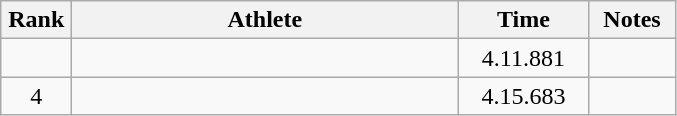<table class=wikitable style="text-align:center">
<tr>
<th width=40>Rank</th>
<th width=250>Athlete</th>
<th width=80>Time</th>
<th width=50>Notes</th>
</tr>
<tr>
<td></td>
<td align=left></td>
<td>4.11.881</td>
<td></td>
</tr>
<tr>
<td>4</td>
<td align=left></td>
<td>4.15.683</td>
<td></td>
</tr>
</table>
